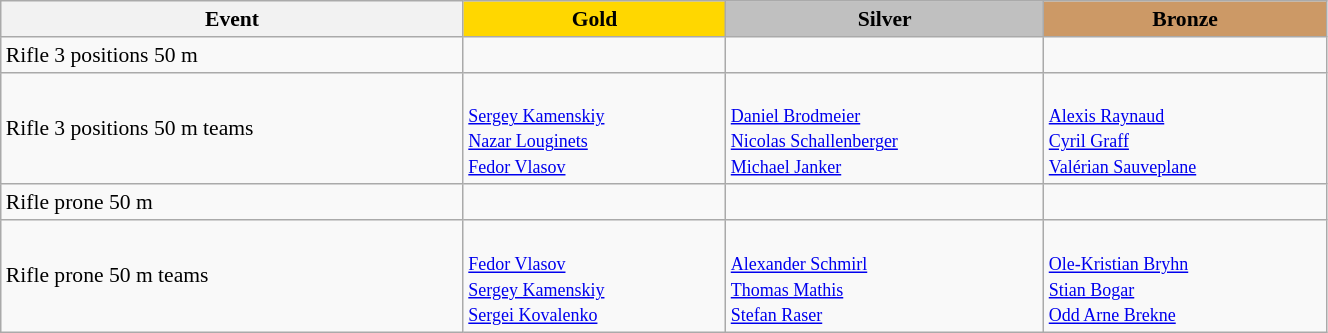<table class="wikitable" width=70% style="font-size:90%; text-align:left;">
<tr align=center>
<th>Event</th>
<td bgcolor=gold><strong>Gold</strong></td>
<td bgcolor=silver><strong>Silver</strong></td>
<td bgcolor=cc9966><strong>Bronze</strong></td>
</tr>
<tr>
<td>Rifle 3 positions 50 m</td>
<td></td>
<td></td>
<td></td>
</tr>
<tr>
<td>Rifle 3 positions 50 m teams</td>
<td><br><small><a href='#'>Sergey Kamenskiy</a><br><a href='#'>Nazar Louginets</a><br><a href='#'>Fedor Vlasov</a></small></td>
<td><br><small><a href='#'>Daniel Brodmeier</a><br><a href='#'>Nicolas Schallenberger</a><br><a href='#'>Michael Janker</a></small></td>
<td><br><small><a href='#'>Alexis Raynaud</a><br><a href='#'>Cyril Graff</a><br><a href='#'>Valérian Sauveplane</a></small></td>
</tr>
<tr>
<td>Rifle prone 50 m</td>
<td></td>
<td></td>
<td></td>
</tr>
<tr>
<td>Rifle prone 50 m teams</td>
<td><br><small><a href='#'>Fedor Vlasov</a><br><a href='#'>Sergey Kamenskiy</a><br><a href='#'>Sergei Kovalenko</a><br></small></td>
<td><br><small><a href='#'>Alexander Schmirl</a><br><a href='#'>Thomas Mathis</a><br><a href='#'>Stefan Raser</a><br></small></td>
<td><br><small><a href='#'>Ole-Kristian Bryhn</a><br><a href='#'>Stian Bogar</a><br><a href='#'>Odd Arne Brekne</a><br></small></td>
</tr>
</table>
